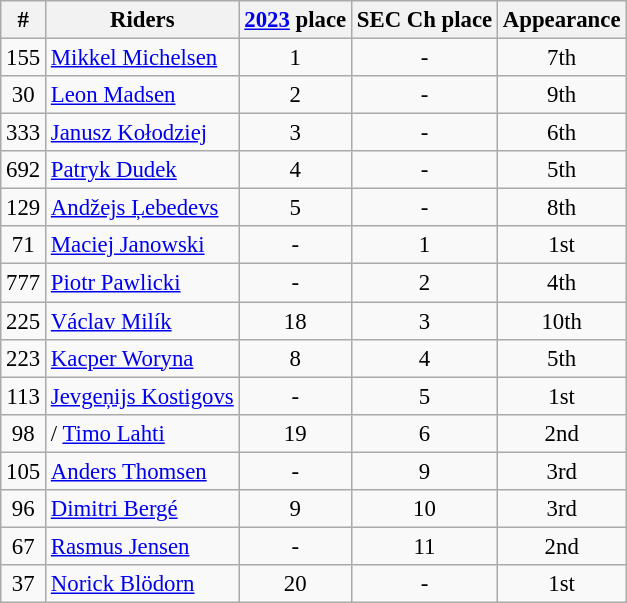<table class="wikitable" style="text-align: center; font-size: 95%">
<tr>
<th>#</th>
<th>Riders</th>
<th><a href='#'>2023</a> place</th>
<th>SEC Ch place</th>
<th>Appearance</th>
</tr>
<tr>
<td>155</td>
<td align=left> <a href='#'>Mikkel Michelsen</a></td>
<td>1</td>
<td>-</td>
<td>7th</td>
</tr>
<tr>
<td>30</td>
<td align=left> <a href='#'>Leon Madsen</a></td>
<td>2</td>
<td>-</td>
<td>9th</td>
</tr>
<tr>
<td>333</td>
<td align=left> <a href='#'>Janusz Kołodziej</a></td>
<td>3</td>
<td>-</td>
<td>6th</td>
</tr>
<tr>
<td>692</td>
<td align=left> <a href='#'>Patryk Dudek</a></td>
<td>4</td>
<td>-</td>
<td>5th</td>
</tr>
<tr>
<td>129</td>
<td align=left> <a href='#'>Andžejs Ļebedevs</a></td>
<td>5</td>
<td>-</td>
<td>8th</td>
</tr>
<tr>
<td>71</td>
<td align=left> <a href='#'>Maciej Janowski</a></td>
<td>-</td>
<td>1</td>
<td>1st</td>
</tr>
<tr>
<td>777</td>
<td align=left> <a href='#'>Piotr Pawlicki</a></td>
<td>-</td>
<td>2</td>
<td>4th</td>
</tr>
<tr>
<td>225</td>
<td align=left> <a href='#'>Václav Milík</a></td>
<td>18</td>
<td>3</td>
<td>10th</td>
</tr>
<tr>
<td>223</td>
<td align=left> <a href='#'>Kacper Woryna</a></td>
<td>8</td>
<td>4</td>
<td>5th</td>
</tr>
<tr>
<td>113</td>
<td align=left> <a href='#'>Jevgeņijs Kostigovs</a></td>
<td>-</td>
<td>5</td>
<td>1st</td>
</tr>
<tr>
<td>98</td>
<td align=left>/ <a href='#'>Timo Lahti</a></td>
<td>19</td>
<td>6</td>
<td>2nd</td>
</tr>
<tr>
<td>105</td>
<td align=left> <a href='#'>Anders Thomsen</a></td>
<td>-</td>
<td>9</td>
<td>3rd</td>
</tr>
<tr>
<td>96</td>
<td align=left> <a href='#'>Dimitri Bergé</a></td>
<td>9</td>
<td>10</td>
<td>3rd</td>
</tr>
<tr>
<td>67</td>
<td align=left> <a href='#'>Rasmus Jensen</a></td>
<td>-</td>
<td>11</td>
<td>2nd</td>
</tr>
<tr>
<td>37</td>
<td align=left> <a href='#'>Norick Blödorn</a></td>
<td>20</td>
<td>-</td>
<td>1st</td>
</tr>
</table>
